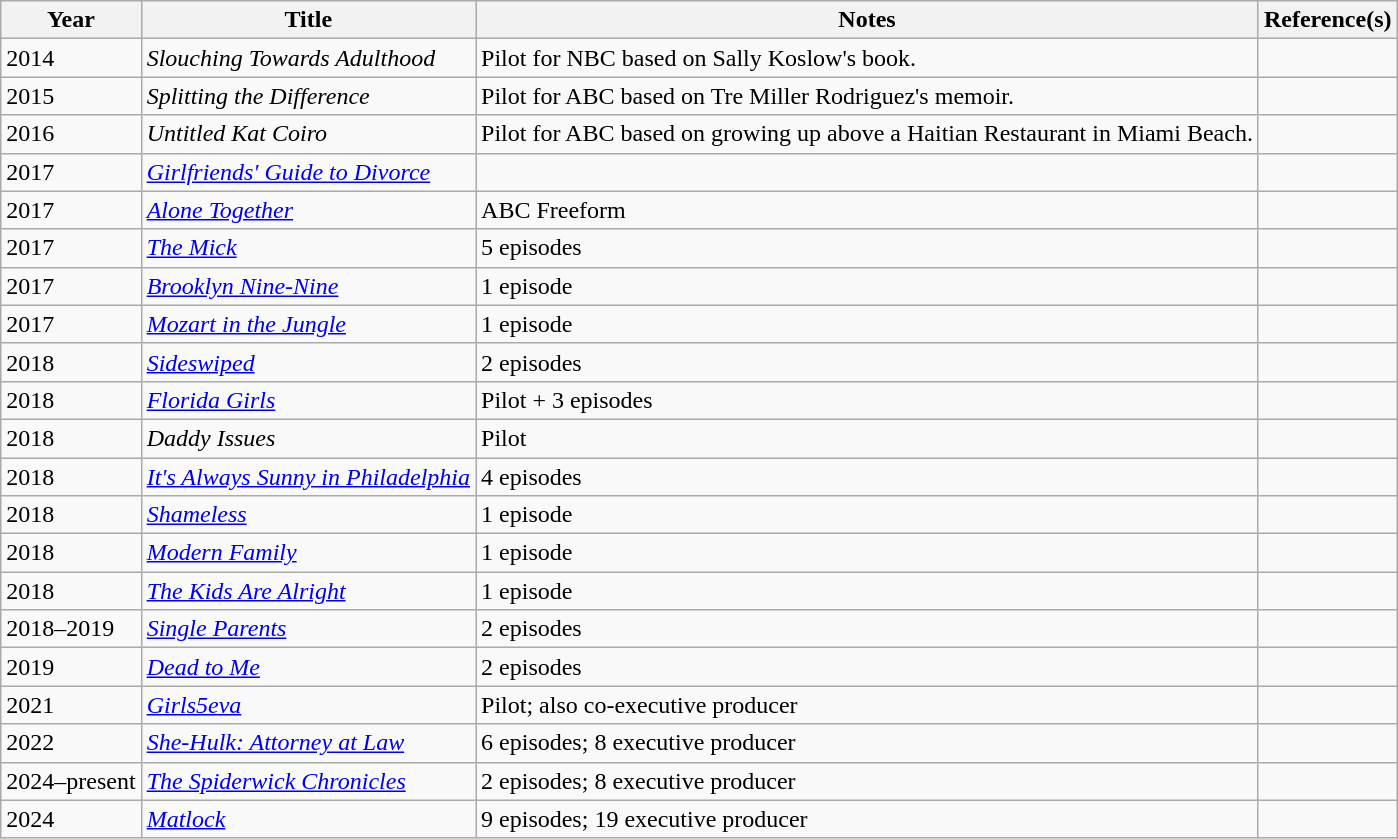<table class="wikitable">
<tr>
<th>Year</th>
<th>Title</th>
<th>Notes</th>
<th>Reference(s)</th>
</tr>
<tr>
<td>2014</td>
<td><em>Slouching Towards Adulthood</em></td>
<td>Pilot for NBC based on Sally Koslow's book.</td>
<td></td>
</tr>
<tr>
<td>2015</td>
<td><em>Splitting the Difference</em></td>
<td>Pilot for ABC based on Tre Miller Rodriguez's memoir.</td>
<td></td>
</tr>
<tr>
<td>2016</td>
<td><em>Untitled Kat Coiro</em></td>
<td>Pilot for ABC based on growing up above a Haitian Restaurant in Miami Beach.</td>
<td></td>
</tr>
<tr>
<td>2017</td>
<td><em><a href='#'>Girlfriends' Guide to Divorce</a></em></td>
<td></td>
<td></td>
</tr>
<tr>
<td>2017</td>
<td><em><a href='#'>Alone Together</a></em></td>
<td>ABC Freeform</td>
<td></td>
</tr>
<tr>
<td>2017</td>
<td><em><a href='#'>The Mick</a></em></td>
<td>5 episodes</td>
<td></td>
</tr>
<tr>
<td>2017</td>
<td><em><a href='#'>Brooklyn Nine-Nine</a></em></td>
<td>1 episode</td>
<td></td>
</tr>
<tr>
<td>2017</td>
<td><em><a href='#'>Mozart in the Jungle</a></em></td>
<td>1 episode</td>
<td></td>
</tr>
<tr>
<td>2018</td>
<td><em><a href='#'>Sideswiped</a></em></td>
<td>2 episodes</td>
<td></td>
</tr>
<tr>
<td>2018</td>
<td><em><a href='#'>Florida Girls</a></em></td>
<td>Pilot + 3 episodes</td>
<td></td>
</tr>
<tr>
<td>2018</td>
<td><em>Daddy Issues</em></td>
<td>Pilot</td>
<td></td>
</tr>
<tr>
<td>2018</td>
<td><em><a href='#'>It's Always Sunny in Philadelphia</a></em></td>
<td>4 episodes</td>
<td></td>
</tr>
<tr>
<td>2018</td>
<td><em><a href='#'>Shameless</a></em></td>
<td>1 episode</td>
<td></td>
</tr>
<tr>
<td>2018</td>
<td><em><a href='#'>Modern Family</a></em></td>
<td>1 episode</td>
<td></td>
</tr>
<tr>
<td>2018</td>
<td><em><a href='#'>The Kids Are Alright</a></em></td>
<td>1 episode</td>
<td></td>
</tr>
<tr>
<td>2018–2019</td>
<td><em><a href='#'>Single Parents</a></em></td>
<td>2 episodes</td>
<td></td>
</tr>
<tr>
<td>2019</td>
<td><em><a href='#'>Dead to Me</a></em></td>
<td>2 episodes</td>
<td></td>
</tr>
<tr>
<td>2021</td>
<td><em><a href='#'>Girls5eva</a></em></td>
<td>Pilot; also co-executive producer</td>
<td></td>
</tr>
<tr>
<td>2022</td>
<td><em><a href='#'>She-Hulk: Attorney at Law</a></em></td>
<td>6 episodes; 8 executive producer</td>
<td></td>
</tr>
<tr>
<td>2024–present</td>
<td><em><a href='#'>The Spiderwick Chronicles</a></em></td>
<td>2 episodes; 8 executive producer</td>
<td></td>
</tr>
<tr>
<td>2024</td>
<td><em><a href='#'>Matlock</a></em></td>
<td>9 episodes; 19 executive producer</td>
<td></td>
</tr>
</table>
